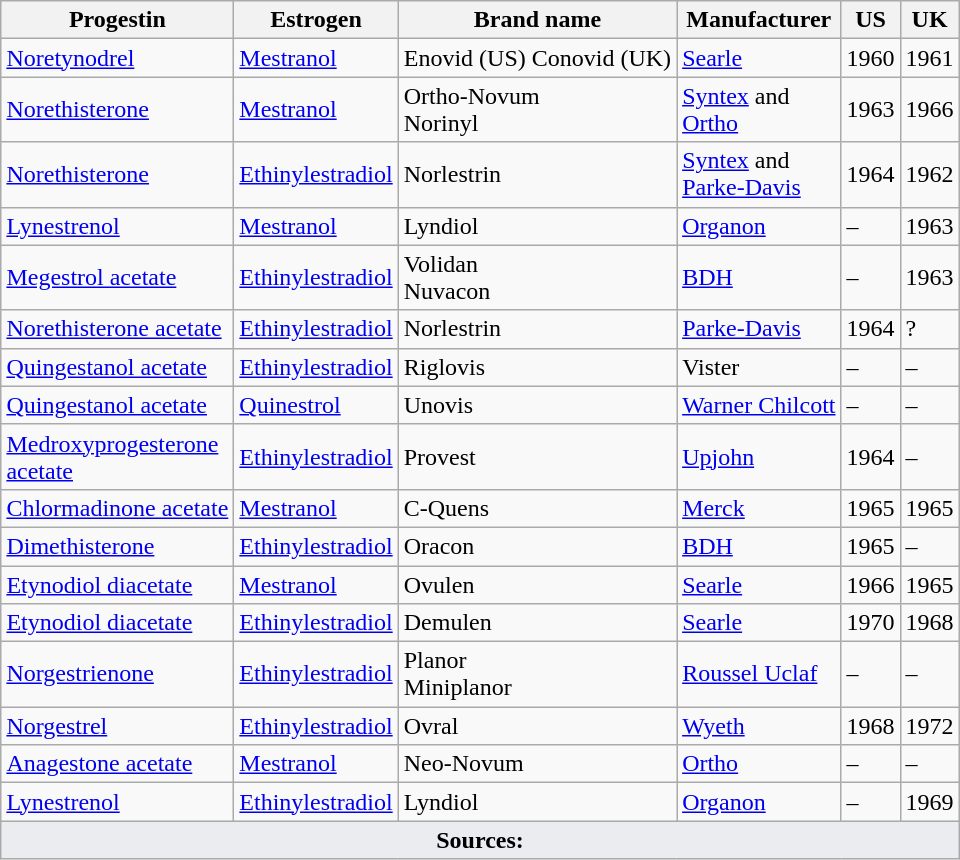<table class="wikitable sortable floatright mw-collapsible" style="margin-left: auto; margin-right: auto; border: none;">
<tr>
<th>Progestin</th>
<th>Estrogen</th>
<th>Brand name</th>
<th>Manufacturer</th>
<th>US</th>
<th>UK</th>
</tr>
<tr>
<td><a href='#'>Noretynodrel</a></td>
<td><a href='#'>Mestranol</a></td>
<td>Enovid (US) Conovid (UK)</td>
<td><a href='#'>Searle</a></td>
<td>1960</td>
<td>1961</td>
</tr>
<tr>
<td><a href='#'>Norethisterone</a></td>
<td><a href='#'>Mestranol</a></td>
<td>Ortho-Novum<br>Norinyl</td>
<td><a href='#'>Syntex</a> and<br><a href='#'>Ortho</a></td>
<td>1963</td>
<td>1966</td>
</tr>
<tr>
<td><a href='#'>Norethisterone</a></td>
<td><a href='#'>Ethinylestradiol</a></td>
<td>Norlestrin</td>
<td><a href='#'>Syntex</a> and<br><a href='#'>Parke-Davis</a></td>
<td>1964</td>
<td>1962</td>
</tr>
<tr>
<td><a href='#'>Lynestrenol</a></td>
<td><a href='#'>Mestranol</a></td>
<td>Lyndiol</td>
<td><a href='#'>Organon</a></td>
<td>–</td>
<td>1963</td>
</tr>
<tr>
<td><a href='#'>Megestrol acetate</a></td>
<td><a href='#'>Ethinylestradiol</a></td>
<td>Volidan<br>Nuvacon</td>
<td><a href='#'>BDH</a></td>
<td>–</td>
<td>1963</td>
</tr>
<tr>
<td><a href='#'>Norethisterone acetate</a></td>
<td><a href='#'>Ethinylestradiol</a></td>
<td>Norlestrin</td>
<td><a href='#'>Parke-Davis</a></td>
<td>1964</td>
<td>?</td>
</tr>
<tr>
<td><a href='#'>Quingestanol acetate</a></td>
<td><a href='#'>Ethinylestradiol</a></td>
<td>Riglovis</td>
<td>Vister</td>
<td>–</td>
<td>–</td>
</tr>
<tr>
<td><a href='#'>Quingestanol acetate</a></td>
<td><a href='#'>Quinestrol</a></td>
<td>Unovis</td>
<td><a href='#'>Warner Chilcott</a></td>
<td>–</td>
<td>–</td>
</tr>
<tr>
<td><a href='#'>Medroxyprogesterone<br>acetate</a></td>
<td><a href='#'>Ethinylestradiol</a></td>
<td>Provest</td>
<td><a href='#'>Upjohn</a></td>
<td>1964</td>
<td>–</td>
</tr>
<tr>
<td><a href='#'>Chlormadinone acetate</a></td>
<td><a href='#'>Mestranol</a></td>
<td>C-Quens</td>
<td><a href='#'>Merck</a></td>
<td>1965</td>
<td>1965</td>
</tr>
<tr>
<td><a href='#'>Dimethisterone</a></td>
<td><a href='#'>Ethinylestradiol</a></td>
<td>Oracon</td>
<td><a href='#'>BDH</a></td>
<td>1965</td>
<td>–</td>
</tr>
<tr>
<td><a href='#'>Etynodiol diacetate</a></td>
<td><a href='#'>Mestranol</a></td>
<td>Ovulen</td>
<td><a href='#'>Searle</a></td>
<td>1966</td>
<td>1965</td>
</tr>
<tr>
<td><a href='#'>Etynodiol diacetate</a></td>
<td><a href='#'>Ethinylestradiol</a></td>
<td>Demulen</td>
<td><a href='#'>Searle</a></td>
<td>1970</td>
<td>1968</td>
</tr>
<tr>
<td><a href='#'>Norgestrienone</a></td>
<td><a href='#'>Ethinylestradiol</a></td>
<td>Planor<br>Miniplanor</td>
<td><a href='#'>Roussel Uclaf</a></td>
<td>–</td>
<td>–</td>
</tr>
<tr>
<td><a href='#'>Norgestrel</a></td>
<td><a href='#'>Ethinylestradiol</a></td>
<td>Ovral</td>
<td><a href='#'>Wyeth</a></td>
<td>1968</td>
<td>1972</td>
</tr>
<tr>
<td><a href='#'>Anagestone acetate</a></td>
<td><a href='#'>Mestranol</a></td>
<td>Neo-Novum</td>
<td><a href='#'>Ortho</a></td>
<td>–</td>
<td>–</td>
</tr>
<tr>
<td><a href='#'>Lynestrenol</a></td>
<td><a href='#'>Ethinylestradiol</a></td>
<td>Lyndiol</td>
<td><a href='#'>Organon</a></td>
<td>–</td>
<td>1969</td>
</tr>
<tr class="sortbottom">
<td colspan="6" style="width: 1px; background-color:#eaecf0; text-align: center;"><strong>Sources:</strong> </td>
</tr>
</table>
